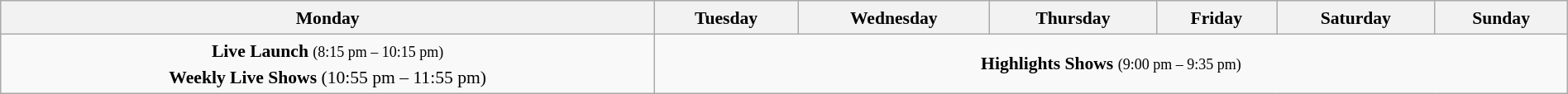<table class="wikitable" style="text-align:center; font-size:90%; line-height:20px" width="100%">
<tr>
<th>Monday</th>
<th>Tuesday</th>
<th>Wednesday</th>
<th>Thursday</th>
<th>Friday</th>
<th>Saturday</th>
<th>Sunday</th>
</tr>
<tr>
<td><strong>Live Launch</strong> <small>(8:15 pm – 10:15 pm)</small><br><strong>Weekly Live Shows</strong> (10:55 pm – 11:55 pm)</td>
<td colspan="6"><strong>Highlights Shows</strong> <small>(9:00 pm – 9:35 pm)</small></td>
</tr>
</table>
